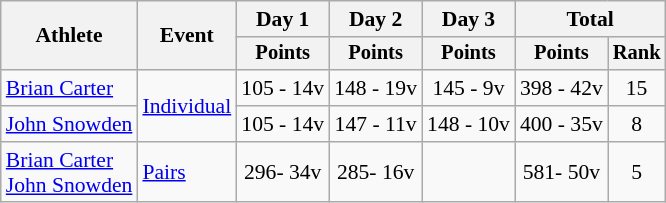<table class="wikitable" style="font-size:90%;">
<tr>
<th rowspan=2>Athlete</th>
<th rowspan=2>Event</th>
<th>Day 1</th>
<th>Day 2</th>
<th>Day 3</th>
<th colspan=2>Total</th>
</tr>
<tr style="font-size:95%">
<th>Points</th>
<th>Points</th>
<th>Points</th>
<th>Points</th>
<th>Rank</th>
</tr>
<tr align=center>
<td align=left><a href='#'>Brian Carter</a></td>
<td align=left rowspan="2"><a href='#'>Individual</a></td>
<td>105 - 14v</td>
<td>148 - 19v</td>
<td>145 - 9v</td>
<td>398 - 42v</td>
<td>15</td>
</tr>
<tr align=center>
<td align=left><a href='#'>John Snowden</a></td>
<td>105 - 14v</td>
<td>147 - 11v</td>
<td>148 - 10v</td>
<td>400 - 35v</td>
<td>8</td>
</tr>
<tr align=center>
<td align=left><a href='#'>Brian Carter</a><br><a href='#'>John Snowden</a></td>
<td align=left><a href='#'>Pairs</a></td>
<td>296- 34v</td>
<td>285- 16v</td>
<td></td>
<td>581- 50v</td>
<td>5</td>
</tr>
</table>
